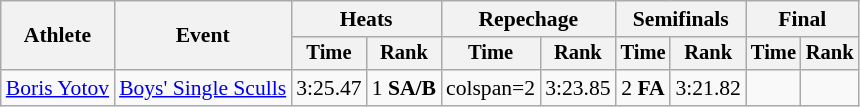<table class="wikitable" style="font-size:90%">
<tr>
<th rowspan="2">Athlete</th>
<th rowspan="2">Event</th>
<th colspan="2">Heats</th>
<th colspan="2">Repechage</th>
<th colspan="2">Semifinals</th>
<th colspan="2">Final</th>
</tr>
<tr style="font-size:95%">
<th>Time</th>
<th>Rank</th>
<th>Time</th>
<th>Rank</th>
<th>Time</th>
<th>Rank</th>
<th>Time</th>
<th>Rank</th>
</tr>
<tr align=center>
<td align=left><a href='#'>Boris Yotov</a></td>
<td align=left><a href='#'>Boys' Single Sculls</a></td>
<td>3:25.47</td>
<td>1 <strong>SA/B</strong></td>
<td>colspan=2 </td>
<td>3:23.85</td>
<td>2 <strong>FA</strong></td>
<td>3:21.82</td>
<td></td>
</tr>
</table>
